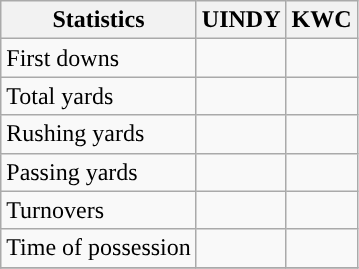<table class="wikitable" style="float: left;">
<tr>
<th>Statistics</th>
<th>UINDY</th>
<th>KWC</th>
</tr>
<tr>
<td>First downs</td>
<td></td>
<td></td>
</tr>
<tr>
<td>Total yards</td>
<td></td>
<td></td>
</tr>
<tr>
<td>Rushing yards</td>
<td></td>
<td></td>
</tr>
<tr>
<td>Passing yards</td>
<td></td>
<td></td>
</tr>
<tr>
<td>Turnovers</td>
<td></td>
<td></td>
</tr>
<tr>
<td>Time of possession</td>
<td></td>
<td></td>
</tr>
<tr>
</tr>
</table>
